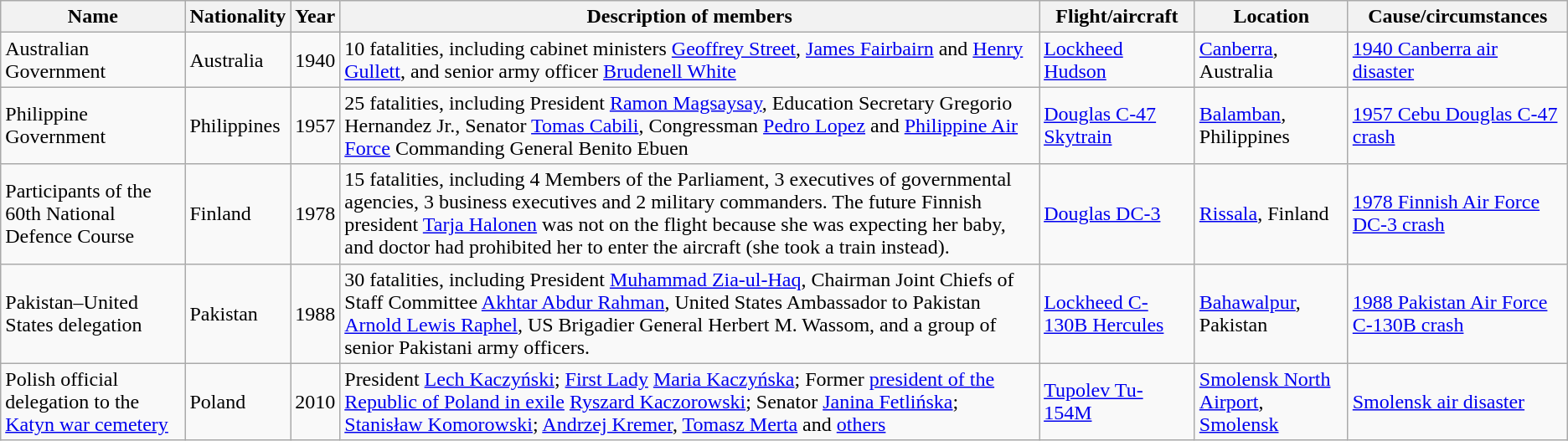<table class="wikitable sortable">
<tr>
<th>Name</th>
<th>Nationality</th>
<th>Year</th>
<th>Description of members</th>
<th>Flight/aircraft</th>
<th>Location</th>
<th>Cause/circumstances</th>
</tr>
<tr>
<td>Australian Government</td>
<td>Australia</td>
<td>1940</td>
<td>10 fatalities, including cabinet ministers <a href='#'>Geoffrey Street</a>, <a href='#'>James Fairbairn</a> and <a href='#'>Henry Gullett</a>, and senior army officer <a href='#'>Brudenell White</a></td>
<td><a href='#'>Lockheed Hudson</a></td>
<td><a href='#'>Canberra</a>, Australia</td>
<td><a href='#'>1940 Canberra air disaster</a></td>
</tr>
<tr>
<td>Philippine Government</td>
<td>Philippines</td>
<td>1957</td>
<td>25 fatalities, including President <a href='#'>Ramon Magsaysay</a>, Education Secretary Gregorio Hernandez Jr., Senator <a href='#'>Tomas Cabili</a>, Congressman <a href='#'>Pedro Lopez</a> and <a href='#'>Philippine Air Force</a> Commanding General Benito Ebuen</td>
<td><a href='#'>Douglas C-47 Skytrain</a></td>
<td><a href='#'>Balamban</a>, Philippines</td>
<td><a href='#'>1957 Cebu Douglas C-47 crash</a></td>
</tr>
<tr>
<td>Participants of the 60th National Defence Course</td>
<td>Finland</td>
<td>1978</td>
<td>15 fatalities, including 4 Members of the Parliament, 3 executives of governmental agencies, 3 business executives and 2 military commanders. The future Finnish president <a href='#'>Tarja Halonen</a> was not on the flight because she was expecting her baby, and doctor had prohibited her to enter the aircraft (she took a train instead).</td>
<td><a href='#'>Douglas DC-3</a></td>
<td><a href='#'>Rissala</a>, Finland</td>
<td><a href='#'>1978 Finnish Air Force DC-3 crash</a></td>
</tr>
<tr>
<td>Pakistan–United States delegation</td>
<td>Pakistan</td>
<td>1988</td>
<td>30 fatalities, including President <a href='#'>Muhammad Zia-ul-Haq</a>, Chairman Joint Chiefs of Staff Committee <a href='#'>Akhtar Abdur Rahman</a>, United States Ambassador to Pakistan <a href='#'>Arnold Lewis Raphel</a>, US Brigadier General Herbert M. Wassom, and a group of senior Pakistani army officers.</td>
<td><a href='#'>Lockheed C-130B Hercules</a></td>
<td><a href='#'>Bahawalpur</a>, Pakistan</td>
<td><a href='#'>1988 Pakistan Air Force C-130B crash</a></td>
</tr>
<tr>
<td>Polish official delegation to the <a href='#'>Katyn war cemetery</a></td>
<td>Poland</td>
<td>2010</td>
<td>President <a href='#'>Lech Kaczyński</a>; <a href='#'>First Lady</a> <a href='#'>Maria Kaczyńska</a>; Former <a href='#'>president of the Republic of Poland in exile</a> <a href='#'>Ryszard Kaczorowski</a>; Senator <a href='#'>Janina Fetlińska</a>; <a href='#'>Stanisław Komorowski</a>; <a href='#'>Andrzej Kremer</a>, <a href='#'>Tomasz Merta</a> and <a href='#'>others</a></td>
<td><a href='#'>Tupolev Tu-154M</a></td>
<td><a href='#'>Smolensk North Airport</a>, <a href='#'>Smolensk</a></td>
<td><a href='#'>Smolensk air disaster</a></td>
</tr>
</table>
